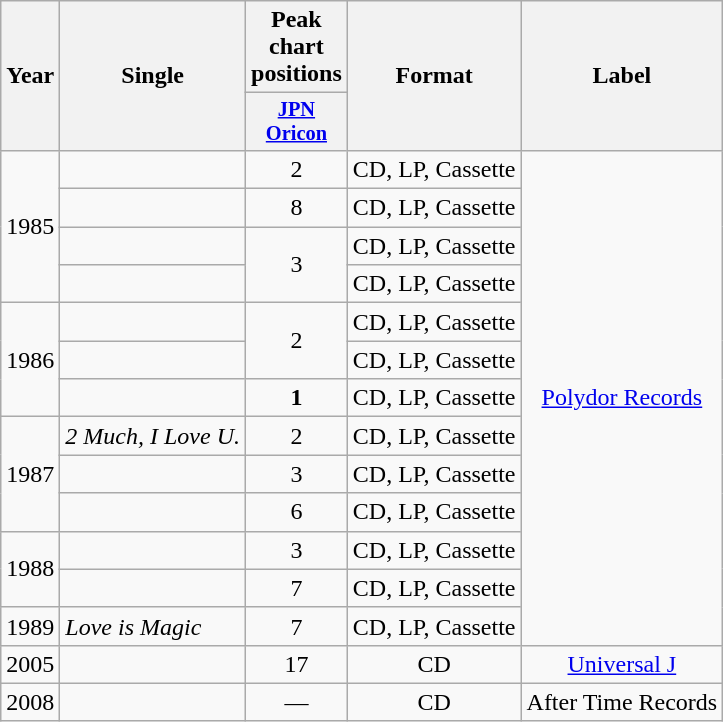<table class="wikitable plainrowheaders" style="text-align:center;">
<tr>
<th scope="col" rowspan="2">Year</th>
<th scope="col" rowspan="2">Single</th>
<th scope="col" rowspan="1">Peak chart positions</th>
<th scope="col" rowspan="2">Format</th>
<th scope="col" rowspan="2">Label</th>
</tr>
<tr>
<th style="width:3em;font-size:85%"><a href='#'>JPN<br>Oricon</a><br></th>
</tr>
<tr>
<td rowspan="4">1985</td>
<td style="text-align:left;"><br></td>
<td>2</td>
<td>CD, LP, Cassette</td>
<td rowspan="13"><a href='#'>Polydor Records</a></td>
</tr>
<tr>
<td style="text-align:left;"><br></td>
<td>8</td>
<td>CD, LP, Cassette</td>
</tr>
<tr>
<td style="text-align:left;"><br></td>
<td rowspan="2">3</td>
<td>CD, LP, Cassette</td>
</tr>
<tr>
<td style="text-align:left;"><br></td>
<td>CD, LP, Cassette</td>
</tr>
<tr>
<td rowspan="3">1986</td>
<td style="text-align:left;"><br></td>
<td rowspan="2">2</td>
<td>CD, LP, Cassette</td>
</tr>
<tr>
<td style="text-align:left;"><br></td>
<td>CD, LP, Cassette</td>
</tr>
<tr>
<td style="text-align:left;"><br></td>
<td><strong>1</strong></td>
<td>CD, LP, Cassette</td>
</tr>
<tr>
<td rowspan="3">1987</td>
<td style="text-align:left;"><em>2 Much, I Love U.</em><br></td>
<td>2</td>
<td>CD, LP, Cassette</td>
</tr>
<tr>
<td style="text-align:left;"><br></td>
<td>3</td>
<td>CD, LP, Cassette</td>
</tr>
<tr>
<td style="text-align:left;"><br></td>
<td>6</td>
<td>CD, LP, Cassette</td>
</tr>
<tr>
<td rowspan="2">1988</td>
<td style="text-align:left;"><br></td>
<td>3</td>
<td>CD, LP, Cassette</td>
</tr>
<tr>
<td style="text-align:left;"><br></td>
<td>7</td>
<td>CD, LP, Cassette</td>
</tr>
<tr>
<td>1989</td>
<td style="text-align:left;"><em>Love is Magic</em><br></td>
<td>7</td>
<td>CD, LP, Cassette</td>
</tr>
<tr>
<td>2005</td>
<td style="text-align:left;"><br></td>
<td>17</td>
<td>CD</td>
<td><a href='#'>Universal J</a></td>
</tr>
<tr>
<td>2008</td>
<td style="text-align:left;"><br></td>
<td>—</td>
<td>CD</td>
<td>After Time Records</td>
</tr>
</table>
